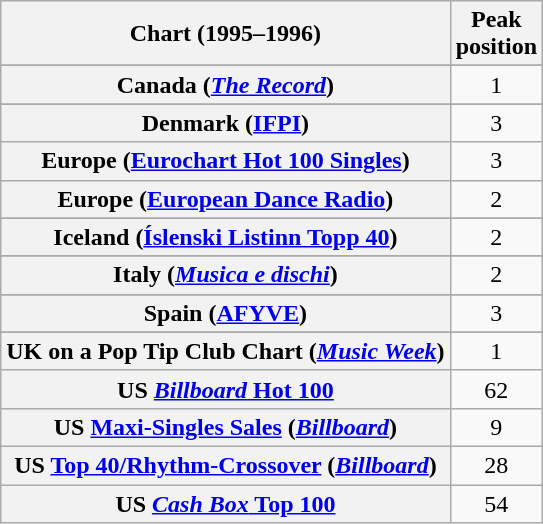<table class="wikitable sortable plainrowheaders" style="text-align:center">
<tr>
<th>Chart (1995–1996)</th>
<th>Peak<br>position</th>
</tr>
<tr>
</tr>
<tr>
</tr>
<tr>
</tr>
<tr>
</tr>
<tr>
<th scope="row">Canada (<em><a href='#'>The Record</a></em>)</th>
<td>1</td>
</tr>
<tr>
</tr>
<tr>
</tr>
<tr>
<th scope="row">Denmark (<a href='#'>IFPI</a>)</th>
<td>3</td>
</tr>
<tr>
<th scope="row">Europe (<a href='#'>Eurochart Hot 100 Singles</a>)</th>
<td>3</td>
</tr>
<tr>
<th scope="row">Europe (<a href='#'>European Dance Radio</a>)</th>
<td>2</td>
</tr>
<tr>
</tr>
<tr>
</tr>
<tr>
</tr>
<tr>
<th scope="row">Iceland (<a href='#'>Íslenski Listinn Topp 40</a>)</th>
<td>2</td>
</tr>
<tr>
</tr>
<tr>
<th scope="row">Italy (<em><a href='#'>Musica e dischi</a></em>)</th>
<td>2</td>
</tr>
<tr>
</tr>
<tr>
</tr>
<tr>
</tr>
<tr>
</tr>
<tr>
</tr>
<tr>
<th scope="row">Spain (<a href='#'>AFYVE</a>)</th>
<td>3</td>
</tr>
<tr>
</tr>
<tr>
</tr>
<tr>
</tr>
<tr>
</tr>
<tr>
<th scope="row">UK on a Pop Tip Club Chart (<em><a href='#'>Music Week</a></em>)</th>
<td>1</td>
</tr>
<tr>
<th scope="row">US <a href='#'><em>Billboard</em> Hot 100</a></th>
<td>62</td>
</tr>
<tr>
<th scope="row">US <a href='#'>Maxi-Singles Sales</a> (<em><a href='#'>Billboard</a></em>)</th>
<td>9</td>
</tr>
<tr>
<th scope="row">US <a href='#'>Top 40/Rhythm-Crossover</a> (<em><a href='#'>Billboard</a></em>)</th>
<td>28</td>
</tr>
<tr>
<th scope="row">US <a href='#'><em>Cash Box</em> Top 100</a></th>
<td>54</td>
</tr>
</table>
